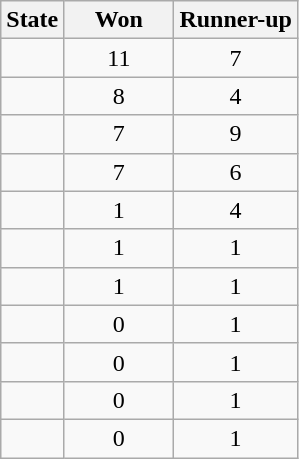<table class="wikitable plainrowheaders sortable">
<tr>
<th class="unsortable" scope=col>State</th>
<th scope=col width=66>Won</th>
<th scope=col>Runner-up</th>
</tr>
<tr>
<td></td>
<td align=center>11</td>
<td align=center>7</td>
</tr>
<tr>
<td></td>
<td align=center>8</td>
<td align=center>4</td>
</tr>
<tr>
<td></td>
<td align="center">7</td>
<td align="center">9</td>
</tr>
<tr>
<td></td>
<td align=center>7</td>
<td align=center>6</td>
</tr>
<tr>
<td></td>
<td align=center>1</td>
<td align=center>4</td>
</tr>
<tr>
<td></td>
<td align=center>1</td>
<td align=center>1</td>
</tr>
<tr>
<td></td>
<td align=center>1</td>
<td align=center>1</td>
</tr>
<tr>
<td></td>
<td align=center>0</td>
<td align=center>1</td>
</tr>
<tr>
<td></td>
<td align=center>0</td>
<td align=center>1</td>
</tr>
<tr>
<td></td>
<td align=center>0</td>
<td align=center>1</td>
</tr>
<tr>
<td></td>
<td align=center>0</td>
<td align=center>1</td>
</tr>
</table>
